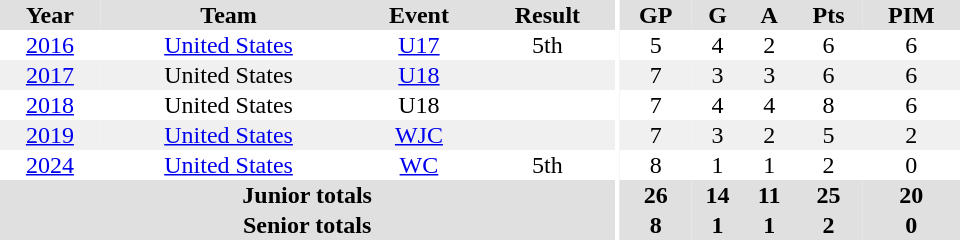<table border="0" cellpadding="1" cellspacing="0" ID="Table3" style="text-align:center; width:40em;">
<tr bgcolor="#e0e0e0">
<th>Year</th>
<th>Team</th>
<th>Event</th>
<th>Result</th>
<th rowspan="102" bgcolor="#ffffff"></th>
<th>GP</th>
<th>G</th>
<th>A</th>
<th>Pts</th>
<th>PIM</th>
</tr>
<tr>
<td><a href='#'>2016</a></td>
<td><a href='#'>United States</a></td>
<td><a href='#'>U17</a></td>
<td>5th</td>
<td>5</td>
<td>4</td>
<td>2</td>
<td>6</td>
<td>6</td>
</tr>
<tr bgcolor="#f0f0f0">
<td><a href='#'>2017</a></td>
<td>United States</td>
<td><a href='#'>U18</a></td>
<td></td>
<td>7</td>
<td>3</td>
<td>3</td>
<td>6</td>
<td>6</td>
</tr>
<tr>
<td><a href='#'>2018</a></td>
<td>United States</td>
<td>U18</td>
<td></td>
<td>7</td>
<td>4</td>
<td>4</td>
<td>8</td>
<td>6</td>
</tr>
<tr bgcolor="#f0f0f0">
<td><a href='#'>2019</a></td>
<td><a href='#'>United States</a></td>
<td><a href='#'>WJC</a></td>
<td></td>
<td>7</td>
<td>3</td>
<td>2</td>
<td>5</td>
<td>2</td>
</tr>
<tr>
<td><a href='#'>2024</a></td>
<td><a href='#'>United States</a></td>
<td><a href='#'>WC</a></td>
<td>5th</td>
<td>8</td>
<td>1</td>
<td>1</td>
<td>2</td>
<td>0</td>
</tr>
<tr bgcolor="#e0e0e0">
<th colspan="4">Junior totals</th>
<th>26</th>
<th>14</th>
<th>11</th>
<th>25</th>
<th>20</th>
</tr>
<tr bgcolor="#e0e0e0">
<th colspan="4">Senior totals</th>
<th>8</th>
<th>1</th>
<th>1</th>
<th>2</th>
<th>0</th>
</tr>
</table>
